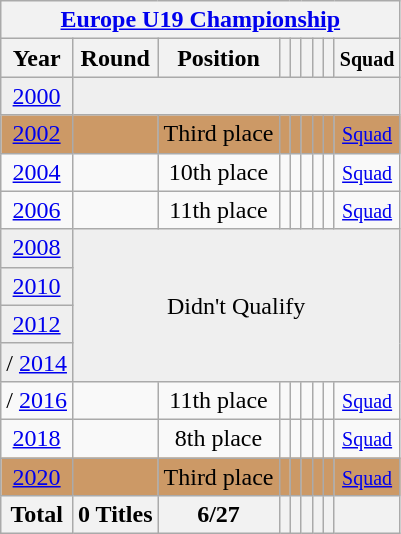<table class="wikitable" style="text-align: center;">
<tr>
<th colspan=9><a href='#'>Europe U19 Championship</a></th>
</tr>
<tr>
<th>Year</th>
<th>Round</th>
<th>Position</th>
<th></th>
<th></th>
<th></th>
<th></th>
<th></th>
<th><small>Squad</small></th>
</tr>
<tr bgcolor="efefef">
<td> <a href='#'>2000</a></td>
<td colspan=8 rowspan=1></td>
</tr>
<tr bgcolor=cc9966>
<td> <a href='#'>2002</a></td>
<td></td>
<td>Third place</td>
<td></td>
<td></td>
<td></td>
<td></td>
<td></td>
<td><small><a href='#'>Squad</a></small></td>
</tr>
<tr bgcolor=>
<td> <a href='#'>2004</a></td>
<td></td>
<td>10th place</td>
<td></td>
<td></td>
<td></td>
<td></td>
<td></td>
<td><small><a href='#'>Squad</a></small></td>
</tr>
<tr bgcolor=>
<td> <a href='#'>2006</a></td>
<td></td>
<td>11th place</td>
<td></td>
<td></td>
<td></td>
<td></td>
<td></td>
<td><small><a href='#'>Squad</a></small></td>
</tr>
<tr bgcolor="efefef">
<td> <a href='#'>2008</a></td>
<td colspan=8 rowspan=4>Didn't Qualify</td>
</tr>
<tr bgcolor="efefef">
<td> <a href='#'>2010</a></td>
</tr>
<tr bgcolor="efefef">
<td> <a href='#'>2012</a></td>
</tr>
<tr bgcolor="efefef">
<td>/ <a href='#'>2014</a></td>
</tr>
<tr bgcolor=>
<td>/ <a href='#'>2016</a></td>
<td></td>
<td>11th place</td>
<td></td>
<td></td>
<td></td>
<td></td>
<td></td>
<td><small><a href='#'>Squad</a></small></td>
</tr>
<tr bgcolor=>
<td> <a href='#'>2018</a></td>
<td></td>
<td>8th place</td>
<td></td>
<td></td>
<td></td>
<td></td>
<td></td>
<td><small><a href='#'>Squad</a></small></td>
</tr>
<tr bgcolor=cc9966>
<td>  <a href='#'>2020</a></td>
<td></td>
<td>Third place</td>
<td></td>
<td></td>
<td></td>
<td></td>
<td></td>
<td><small><a href='#'>Squad</a></small></td>
</tr>
<tr>
<th>Total</th>
<th>0 Titles</th>
<th>6/27</th>
<th></th>
<th></th>
<th></th>
<th></th>
<th></th>
<th></th>
</tr>
</table>
